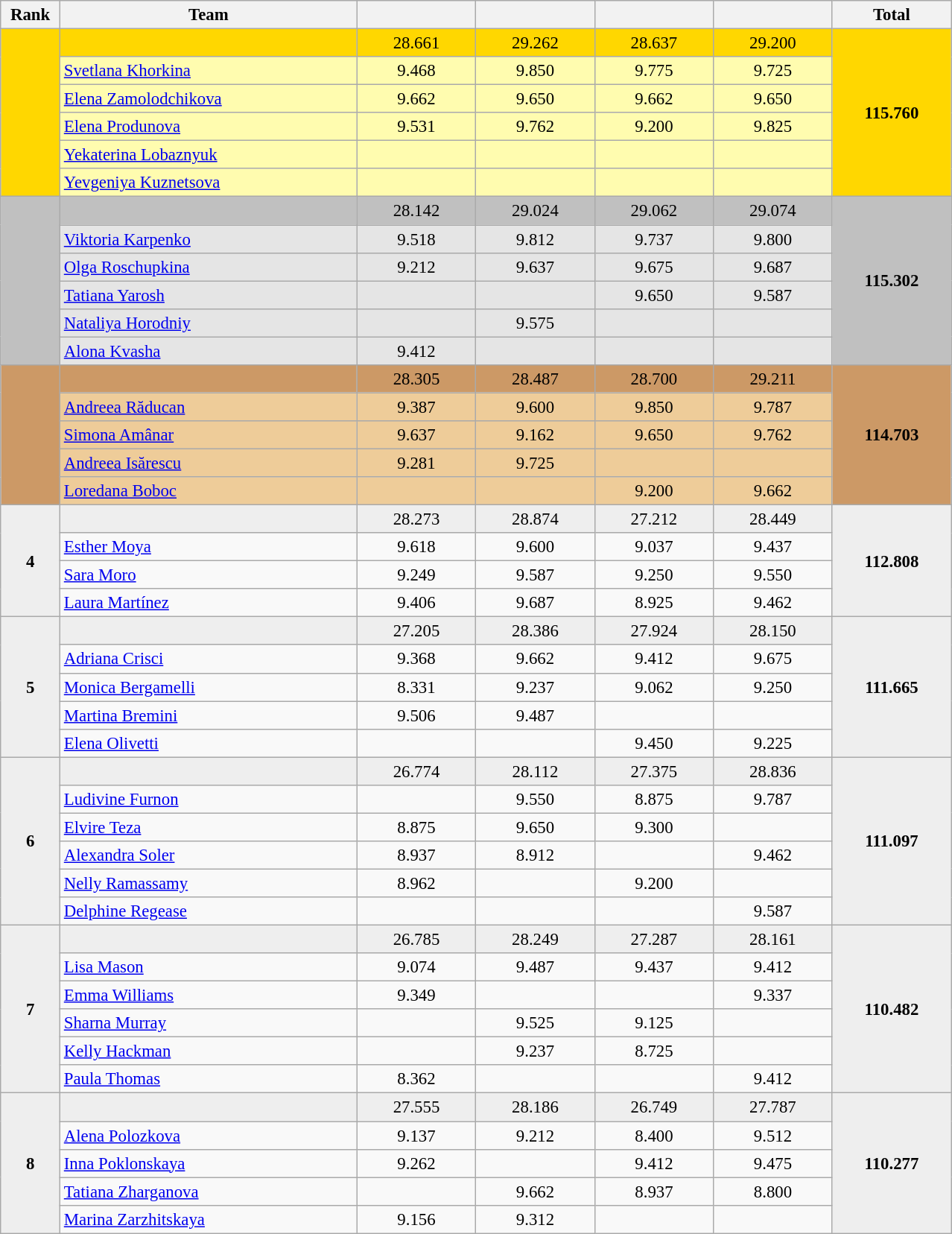<table class="wikitable" style="text-align:center; font-size:95%">
<tr>
<th width="5%">Rank</th>
<th width="25%">Team</th>
<th width="10%"></th>
<th width="10%"></th>
<th width="10%"></th>
<th width="10%"></th>
<th width="10%">Total</th>
</tr>
<tr bgcolor=gold>
<td rowspan=6></td>
<td align="left"><strong></strong></td>
<td>28.661</td>
<td>29.262</td>
<td>28.637</td>
<td>29.200</td>
<td rowspan=6><strong>115.760</strong></td>
</tr>
<tr bgcolor=fffcaf>
<td align="left"><a href='#'>Svetlana Khorkina</a></td>
<td>9.468</td>
<td>9.850</td>
<td>9.775</td>
<td>9.725</td>
</tr>
<tr bgcolor=fffcaf>
<td align="left"><a href='#'>Elena Zamolodchikova</a></td>
<td>9.662</td>
<td>9.650</td>
<td>9.662</td>
<td>9.650</td>
</tr>
<tr bgcolor=fffcaf>
<td align="left"><a href='#'>Elena Produnova</a></td>
<td>9.531</td>
<td>9.762</td>
<td>9.200</td>
<td>9.825</td>
</tr>
<tr bgcolor=fffcaf>
<td align="left"><a href='#'>Yekaterina Lobaznyuk</a></td>
<td></td>
<td></td>
<td></td>
<td></td>
</tr>
<tr bgcolor=fffcaf>
<td align="left"><a href='#'>Yevgeniya Kuznetsova</a></td>
<td></td>
<td></td>
<td></td>
<td></td>
</tr>
<tr bgcolor=silver>
<td rowspan=6></td>
<td align="left"><strong></strong></td>
<td>28.142</td>
<td>29.024</td>
<td>29.062</td>
<td>29.074</td>
<td rowspan=6><strong>115.302</strong></td>
</tr>
<tr bgcolor=e5e5e5>
<td align="left"><a href='#'>Viktoria Karpenko</a></td>
<td>9.518</td>
<td>9.812</td>
<td>9.737</td>
<td>9.800</td>
</tr>
<tr bgcolor=e5e5e5>
<td align="left"><a href='#'>Olga Roschupkina</a></td>
<td>9.212</td>
<td>9.637</td>
<td>9.675</td>
<td>9.687</td>
</tr>
<tr bgcolor=e5e5e5>
<td align="left"><a href='#'>Tatiana Yarosh</a></td>
<td></td>
<td></td>
<td>9.650</td>
<td>9.587</td>
</tr>
<tr bgcolor=e5e5e5>
<td align="left"><a href='#'>Nataliya Horodniy</a></td>
<td></td>
<td>9.575</td>
<td></td>
<td></td>
</tr>
<tr bgcolor=e5e5e5>
<td align="left"><a href='#'>Alona Kvasha</a></td>
<td>9.412</td>
<td></td>
<td></td>
<td></td>
</tr>
<tr bgcolor=cc9966>
<td rowspan=5></td>
<td align="left"><strong></strong></td>
<td>28.305</td>
<td>28.487</td>
<td>28.700</td>
<td>29.211</td>
<td rowspan=5><strong>114.703</strong></td>
</tr>
<tr bgcolor=eecc99>
<td align="left"><a href='#'>Andreea Răducan</a></td>
<td>9.387</td>
<td>9.600</td>
<td>9.850</td>
<td>9.787</td>
</tr>
<tr bgcolor=eecc99>
<td align="left"><a href='#'>Simona Amânar</a></td>
<td>9.637</td>
<td>9.162</td>
<td>9.650</td>
<td>9.762</td>
</tr>
<tr bgcolor=eecc99>
<td align="left"><a href='#'>Andreea Isărescu</a></td>
<td>9.281</td>
<td>9.725</td>
<td></td>
<td></td>
</tr>
<tr bgcolor=eecc99>
<td align="left"><a href='#'>Loredana Boboc</a></td>
<td></td>
<td></td>
<td>9.200</td>
<td>9.662</td>
</tr>
<tr bgcolor=eeeeee>
<td rowspan=4><strong>4</strong></td>
<td align="left"><strong></strong></td>
<td>28.273</td>
<td>28.874</td>
<td>27.212</td>
<td>28.449</td>
<td rowspan=4><strong>112.808</strong></td>
</tr>
<tr>
<td align="left"><a href='#'>Esther Moya</a></td>
<td>9.618</td>
<td>9.600</td>
<td>9.037</td>
<td>9.437</td>
</tr>
<tr>
<td align="left"><a href='#'>Sara Moro</a></td>
<td>9.249</td>
<td>9.587</td>
<td>9.250</td>
<td>9.550</td>
</tr>
<tr>
<td align="left"><a href='#'>Laura Martínez</a></td>
<td>9.406</td>
<td>9.687</td>
<td>8.925</td>
<td>9.462</td>
</tr>
<tr bgcolor=eeeeee>
<td rowspan=5><strong>5</strong></td>
<td align="left"><strong></strong></td>
<td>27.205</td>
<td>28.386</td>
<td>27.924</td>
<td>28.150</td>
<td rowspan=5><strong>111.665</strong></td>
</tr>
<tr>
<td align="left"><a href='#'>Adriana Crisci</a></td>
<td>9.368</td>
<td>9.662</td>
<td>9.412</td>
<td>9.675</td>
</tr>
<tr>
<td align="left"><a href='#'>Monica Bergamelli</a></td>
<td>8.331</td>
<td>9.237</td>
<td>9.062</td>
<td>9.250</td>
</tr>
<tr>
<td align="left"><a href='#'>Martina Bremini</a></td>
<td>9.506</td>
<td>9.487</td>
<td></td>
<td></td>
</tr>
<tr>
<td align="left"><a href='#'>Elena Olivetti</a></td>
<td></td>
<td></td>
<td>9.450</td>
<td>9.225</td>
</tr>
<tr bgcolor=eeeeee>
<td rowspan=6><strong>6</strong></td>
<td align="left"><strong></strong></td>
<td>26.774</td>
<td>28.112</td>
<td>27.375</td>
<td>28.836</td>
<td rowspan=6><strong>111.097</strong></td>
</tr>
<tr>
<td align="left"><a href='#'>Ludivine Furnon</a></td>
<td></td>
<td>9.550</td>
<td>8.875</td>
<td>9.787</td>
</tr>
<tr>
<td align="left"><a href='#'>Elvire Teza</a></td>
<td>8.875</td>
<td>9.650</td>
<td>9.300</td>
<td></td>
</tr>
<tr>
<td align="left"><a href='#'>Alexandra Soler</a></td>
<td>8.937</td>
<td>8.912</td>
<td></td>
<td>9.462</td>
</tr>
<tr>
<td align="left"><a href='#'>Nelly Ramassamy</a></td>
<td>8.962</td>
<td></td>
<td>9.200</td>
<td></td>
</tr>
<tr>
<td align="left"><a href='#'>Delphine Regease</a></td>
<td></td>
<td></td>
<td></td>
<td>9.587</td>
</tr>
<tr bgcolor=eeeeee>
<td rowspan=6><strong>7</strong></td>
<td align="left"><strong></strong></td>
<td>26.785</td>
<td>28.249</td>
<td>27.287</td>
<td>28.161</td>
<td rowspan=6><strong>110.482</strong></td>
</tr>
<tr>
<td align="left"><a href='#'>Lisa Mason</a></td>
<td>9.074</td>
<td>9.487</td>
<td>9.437</td>
<td>9.412</td>
</tr>
<tr>
<td align="left"><a href='#'>Emma Williams</a></td>
<td>9.349</td>
<td></td>
<td></td>
<td>9.337</td>
</tr>
<tr>
<td align="left"><a href='#'>Sharna Murray</a></td>
<td></td>
<td>9.525</td>
<td>9.125</td>
<td></td>
</tr>
<tr>
<td align="left"><a href='#'>Kelly Hackman</a></td>
<td></td>
<td>9.237</td>
<td>8.725</td>
<td></td>
</tr>
<tr>
<td align="left"><a href='#'>Paula Thomas</a></td>
<td>8.362</td>
<td></td>
<td></td>
<td>9.412</td>
</tr>
<tr bgcolor=eeeeee>
<td rowspan=5><strong>8</strong></td>
<td align="left"><strong></strong></td>
<td>27.555</td>
<td>28.186</td>
<td>26.749</td>
<td>27.787</td>
<td rowspan=5><strong>110.277</strong></td>
</tr>
<tr>
<td align="left"><a href='#'>Alena Polozkova</a></td>
<td>9.137</td>
<td>9.212</td>
<td>8.400</td>
<td>9.512</td>
</tr>
<tr>
<td align="left"><a href='#'>Inna Poklonskaya</a></td>
<td>9.262</td>
<td></td>
<td>9.412</td>
<td>9.475</td>
</tr>
<tr>
<td align="left"><a href='#'>Tatiana Zharganova</a></td>
<td></td>
<td>9.662</td>
<td>8.937</td>
<td>8.800</td>
</tr>
<tr>
<td align="left"><a href='#'>Marina Zarzhitskaya</a></td>
<td>9.156</td>
<td>9.312</td>
<td></td>
<td></td>
</tr>
</table>
